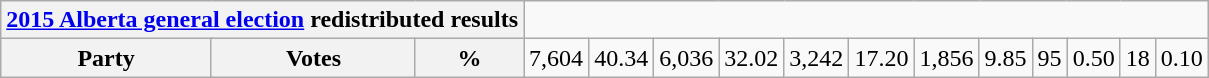<table class=wikitable>
<tr>
<th colspan=4><a href='#'>2015 Alberta general election</a> redistributed results</th>
</tr>
<tr>
<th colspan=2>Party</th>
<th>Votes</th>
<th>%<br></th>
<td align=right>7,604</td>
<td align=right>40.34<br></td>
<td align=right>6,036</td>
<td align=right>32.02<br></td>
<td align=right>3,242</td>
<td align=right>17.20<br></td>
<td align=right>1,856</td>
<td align=right>9.85<br></td>
<td align=right>95</td>
<td align=right>0.50<br></td>
<td align=right>18</td>
<td align=right>0.10<br></td>
</tr>
</table>
